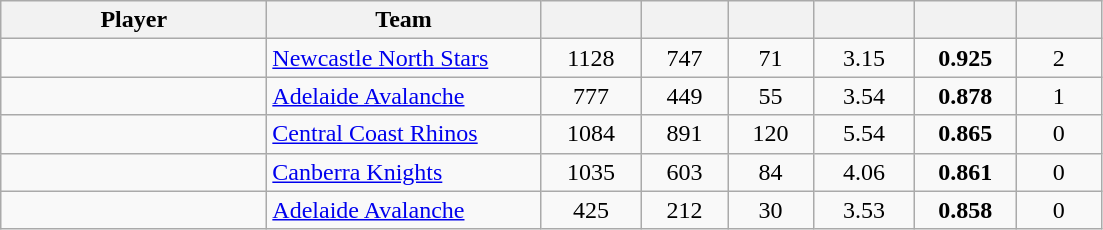<table class="wikitable sortable" style="text-align:center;">
<tr>
<th width="170px">Player</th>
<th width="175px">Team</th>
<th width="60px"></th>
<th width="50px"></th>
<th width="50px"></th>
<th width="60px"></th>
<th width="60px"></th>
<th width="50px"></th>
</tr>
<tr>
<td align="left"></td>
<td align="left"><a href='#'>Newcastle North Stars</a></td>
<td>1128</td>
<td>747</td>
<td>71</td>
<td>3.15</td>
<td><strong>0.925</strong></td>
<td>2</td>
</tr>
<tr>
<td align="left"></td>
<td align="left"><a href='#'>Adelaide Avalanche</a></td>
<td>777</td>
<td>449</td>
<td>55</td>
<td>3.54</td>
<td><strong>0.878</strong></td>
<td>1</td>
</tr>
<tr>
<td align="left"></td>
<td align="left"><a href='#'>Central Coast Rhinos</a></td>
<td>1084</td>
<td>891</td>
<td>120</td>
<td>5.54</td>
<td><strong>0.865</strong></td>
<td>0</td>
</tr>
<tr>
<td align="left"></td>
<td align="left"><a href='#'>Canberra Knights</a></td>
<td>1035</td>
<td>603</td>
<td>84</td>
<td>4.06</td>
<td><strong>0.861</strong></td>
<td>0</td>
</tr>
<tr>
<td align="left"></td>
<td align="left"><a href='#'>Adelaide Avalanche</a></td>
<td>425</td>
<td>212</td>
<td>30</td>
<td>3.53</td>
<td><strong>0.858</strong></td>
<td>0</td>
</tr>
</table>
